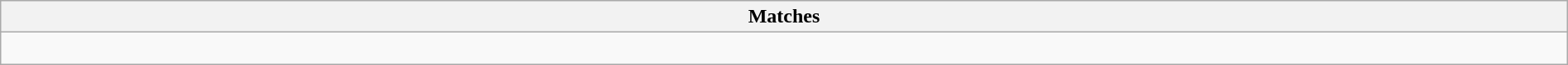<table class="wikitable collapsible collapsed" style="width:100%;">
<tr>
<th>Matches</th>
</tr>
<tr>
<td><br></td>
</tr>
</table>
